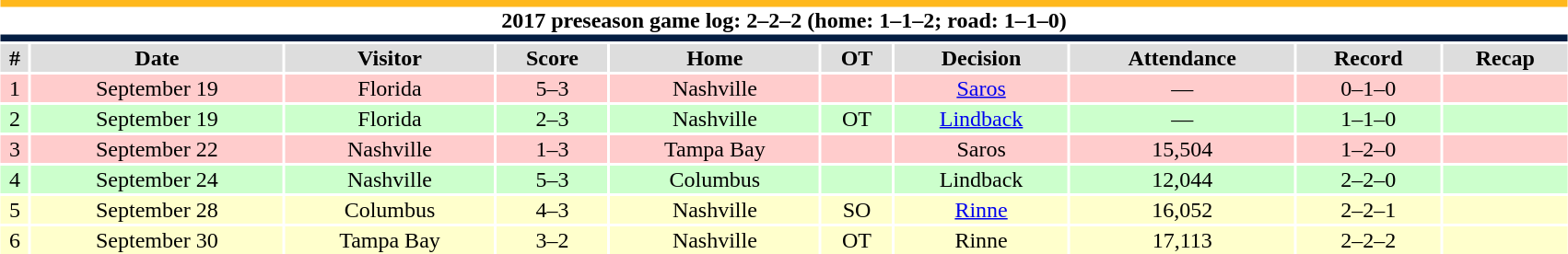<table class="toccolours collapsible collapsed" style="width:90%; clear:both; margin:1.5em auto; text-align:center;">
<tr>
<th colspan=10 style="background:#FFFFFF; border-top:#FFB81C 5px solid; border-bottom:#041E42 5px solid;">2017 preseason game log: 2–2–2 (home: 1–1–2; road: 1–1–0)</th>
</tr>
<tr style="background:#ddd;">
<th>#</th>
<th>Date</th>
<th>Visitor</th>
<th>Score</th>
<th>Home</th>
<th>OT</th>
<th>Decision</th>
<th>Attendance</th>
<th>Record</th>
<th>Recap</th>
</tr>
<tr style="background:#fcc;">
<td>1</td>
<td>September 19</td>
<td>Florida</td>
<td>5–3</td>
<td>Nashville</td>
<td></td>
<td><a href='#'>Saros</a></td>
<td>—</td>
<td>0–1–0</td>
<td></td>
</tr>
<tr style="background:#cfc;">
<td>2</td>
<td>September 19</td>
<td>Florida</td>
<td>2–3</td>
<td>Nashville</td>
<td>OT</td>
<td><a href='#'>Lindback</a></td>
<td>—</td>
<td>1–1–0</td>
<td></td>
</tr>
<tr style="background:#fcc;">
<td>3</td>
<td>September 22</td>
<td>Nashville</td>
<td>1–3</td>
<td>Tampa Bay</td>
<td></td>
<td>Saros</td>
<td>15,504</td>
<td>1–2–0</td>
<td></td>
</tr>
<tr style="background:#cfc;">
<td>4</td>
<td>September 24</td>
<td>Nashville</td>
<td>5–3</td>
<td>Columbus</td>
<td></td>
<td>Lindback</td>
<td>12,044</td>
<td>2–2–0</td>
<td></td>
</tr>
<tr style="background:#ffc;">
<td>5</td>
<td>September 28</td>
<td>Columbus</td>
<td>4–3</td>
<td>Nashville</td>
<td>SO</td>
<td><a href='#'>Rinne</a></td>
<td>16,052</td>
<td>2–2–1</td>
<td></td>
</tr>
<tr style="background:#ffc;">
<td>6</td>
<td>September 30</td>
<td>Tampa Bay</td>
<td>3–2</td>
<td>Nashville</td>
<td>OT</td>
<td>Rinne</td>
<td>17,113</td>
<td>2–2–2</td>
<td></td>
</tr>
</table>
